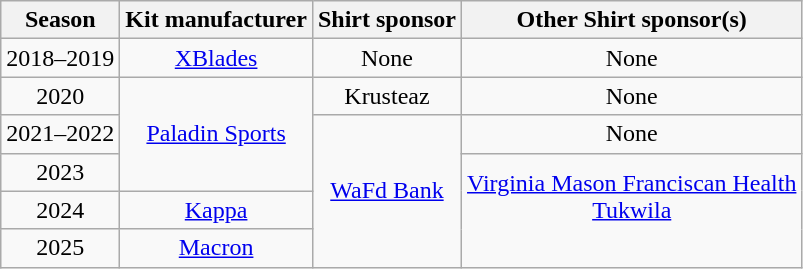<table class="wikitable" style="text-align: center">
<tr>
<th>Season</th>
<th>Kit manufacturer</th>
<th>Shirt sponsor</th>
<th>Other Shirt sponsor(s)</th>
</tr>
<tr>
<td>2018–2019</td>
<td><a href='#'>XBlades</a></td>
<td>None</td>
<td>None</td>
</tr>
<tr>
<td>2020</td>
<td rowspan="3"><a href='#'>Paladin Sports</a></td>
<td>Krusteaz</td>
<td>None</td>
</tr>
<tr>
<td>2021–2022</td>
<td rowspan="4"><a href='#'>WaFd Bank</a></td>
<td>None</td>
</tr>
<tr>
<td>2023</td>
<td rowspan="3"><a href='#'>Virginia Mason Franciscan Health</a><br><a href='#'>Tukwila</a><br><br>
</td>
</tr>
<tr>
<td>2024</td>
<td><a href='#'>Kappa</a></td>
</tr>
<tr>
<td>2025</td>
<td><a href='#'>Macron</a></td>
</tr>
</table>
